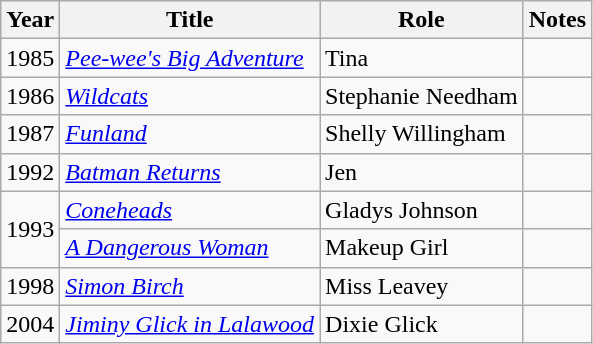<table class="wikitable sortable">
<tr>
<th>Year</th>
<th>Title</th>
<th>Role</th>
<th>Notes</th>
</tr>
<tr>
<td>1985</td>
<td><em><a href='#'>Pee-wee's Big Adventure</a></em></td>
<td>Tina</td>
<td></td>
</tr>
<tr>
<td>1986</td>
<td><em><a href='#'>Wildcats</a></em></td>
<td>Stephanie Needham</td>
<td></td>
</tr>
<tr>
<td>1987</td>
<td><em><a href='#'>Funland</a></em></td>
<td>Shelly Willingham</td>
<td></td>
</tr>
<tr>
<td>1992</td>
<td><em><a href='#'>Batman Returns</a></em></td>
<td>Jen</td>
<td></td>
</tr>
<tr>
<td rowspan=2>1993</td>
<td><em><a href='#'>Coneheads</a></em></td>
<td>Gladys Johnson</td>
<td></td>
</tr>
<tr>
<td><em><a href='#'>A Dangerous Woman</a></em></td>
<td>Makeup Girl</td>
<td></td>
</tr>
<tr>
<td>1998</td>
<td><em><a href='#'>Simon Birch</a></em></td>
<td>Miss Leavey</td>
<td></td>
</tr>
<tr>
<td>2004</td>
<td><em><a href='#'>Jiminy Glick in Lalawood</a></em></td>
<td>Dixie Glick</td>
<td></td>
</tr>
</table>
